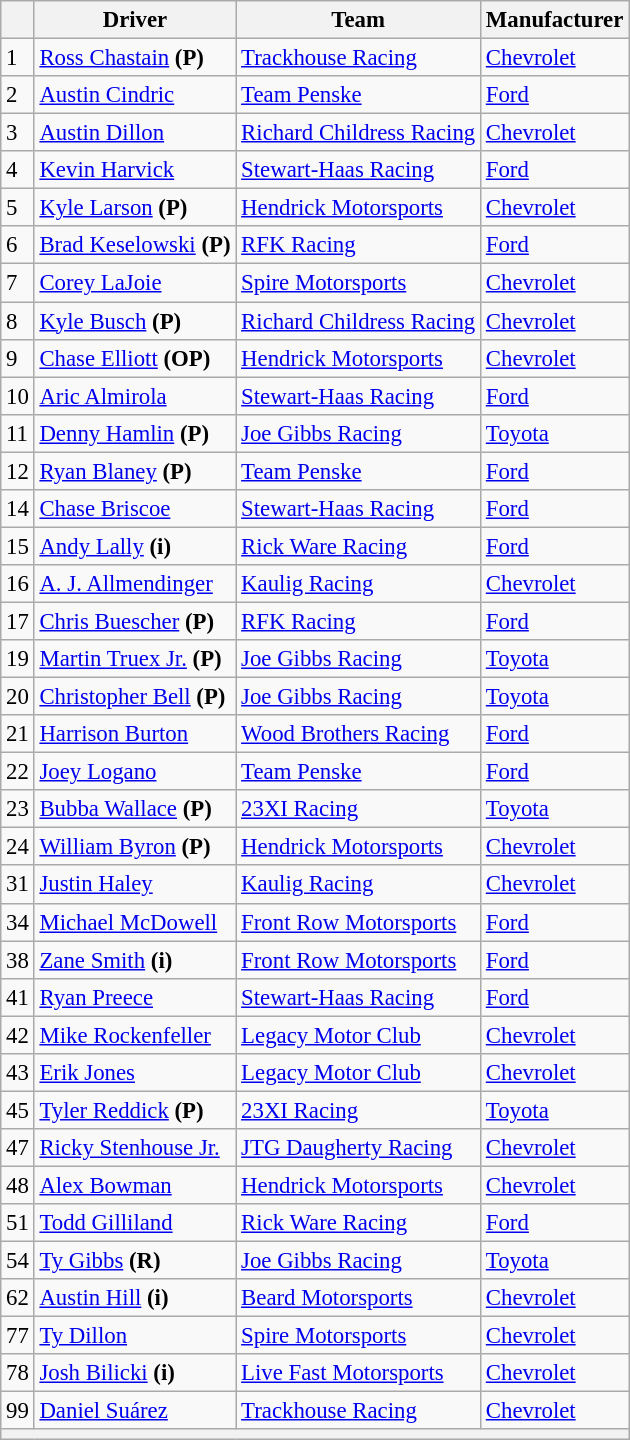<table class="wikitable" style="font-size:95%">
<tr>
<th></th>
<th>Driver</th>
<th>Team</th>
<th>Manufacturer</th>
</tr>
<tr>
<td>1</td>
<td><a href='#'>Ross Chastain</a> <strong>(P)</strong></td>
<td><a href='#'>Trackhouse Racing</a></td>
<td><a href='#'>Chevrolet</a></td>
</tr>
<tr>
<td>2</td>
<td><a href='#'>Austin Cindric</a></td>
<td><a href='#'>Team Penske</a></td>
<td><a href='#'>Ford</a></td>
</tr>
<tr>
<td>3</td>
<td><a href='#'>Austin Dillon</a></td>
<td nowrap><a href='#'>Richard Childress Racing</a></td>
<td><a href='#'>Chevrolet</a></td>
</tr>
<tr>
<td>4</td>
<td><a href='#'>Kevin Harvick</a></td>
<td><a href='#'>Stewart-Haas Racing</a></td>
<td><a href='#'>Ford</a></td>
</tr>
<tr>
<td>5</td>
<td><a href='#'>Kyle Larson</a> <strong>(P)</strong></td>
<td><a href='#'>Hendrick Motorsports</a></td>
<td><a href='#'>Chevrolet</a></td>
</tr>
<tr>
<td>6</td>
<td nowrap><a href='#'>Brad Keselowski</a> <strong>(P)</strong></td>
<td><a href='#'>RFK Racing</a></td>
<td><a href='#'>Ford</a></td>
</tr>
<tr>
<td>7</td>
<td><a href='#'>Corey LaJoie</a></td>
<td><a href='#'>Spire Motorsports</a></td>
<td><a href='#'>Chevrolet</a></td>
</tr>
<tr>
<td>8</td>
<td><a href='#'>Kyle Busch</a> <strong>(P)</strong></td>
<td><a href='#'>Richard Childress Racing</a></td>
<td><a href='#'>Chevrolet</a></td>
</tr>
<tr>
<td>9</td>
<td><a href='#'>Chase Elliott</a> <strong>(OP)</strong></td>
<td><a href='#'>Hendrick Motorsports</a></td>
<td><a href='#'>Chevrolet</a></td>
</tr>
<tr>
<td>10</td>
<td><a href='#'>Aric Almirola</a></td>
<td><a href='#'>Stewart-Haas Racing</a></td>
<td><a href='#'>Ford</a></td>
</tr>
<tr>
<td>11</td>
<td><a href='#'>Denny Hamlin</a> <strong>(P)</strong></td>
<td><a href='#'>Joe Gibbs Racing</a></td>
<td><a href='#'>Toyota</a></td>
</tr>
<tr>
<td>12</td>
<td><a href='#'>Ryan Blaney</a> <strong>(P)</strong></td>
<td><a href='#'>Team Penske</a></td>
<td><a href='#'>Ford</a></td>
</tr>
<tr>
<td>14</td>
<td><a href='#'>Chase Briscoe</a></td>
<td><a href='#'>Stewart-Haas Racing</a></td>
<td><a href='#'>Ford</a></td>
</tr>
<tr>
<td>15</td>
<td><a href='#'>Andy Lally</a> <strong>(i)</strong></td>
<td><a href='#'>Rick Ware Racing</a></td>
<td><a href='#'>Ford</a></td>
</tr>
<tr>
<td>16</td>
<td><a href='#'>A. J. Allmendinger</a></td>
<td><a href='#'>Kaulig Racing</a></td>
<td><a href='#'>Chevrolet</a></td>
</tr>
<tr>
<td>17</td>
<td><a href='#'>Chris Buescher</a> <strong>(P)</strong></td>
<td><a href='#'>RFK Racing</a></td>
<td><a href='#'>Ford</a></td>
</tr>
<tr>
<td>19</td>
<td><a href='#'>Martin Truex Jr.</a> <strong>(P)</strong></td>
<td><a href='#'>Joe Gibbs Racing</a></td>
<td><a href='#'>Toyota</a></td>
</tr>
<tr>
<td>20</td>
<td><a href='#'>Christopher Bell</a> <strong>(P)</strong></td>
<td><a href='#'>Joe Gibbs Racing</a></td>
<td><a href='#'>Toyota</a></td>
</tr>
<tr>
<td>21</td>
<td><a href='#'>Harrison Burton</a></td>
<td><a href='#'>Wood Brothers Racing</a></td>
<td><a href='#'>Ford</a></td>
</tr>
<tr>
<td>22</td>
<td><a href='#'>Joey Logano</a></td>
<td><a href='#'>Team Penske</a></td>
<td><a href='#'>Ford</a></td>
</tr>
<tr>
<td>23</td>
<td><a href='#'>Bubba Wallace</a> <strong>(P)</strong></td>
<td><a href='#'>23XI Racing</a></td>
<td><a href='#'>Toyota</a></td>
</tr>
<tr>
<td>24</td>
<td><a href='#'>William Byron</a> <strong>(P)</strong></td>
<td><a href='#'>Hendrick Motorsports</a></td>
<td><a href='#'>Chevrolet</a></td>
</tr>
<tr>
<td>31</td>
<td><a href='#'>Justin Haley</a></td>
<td><a href='#'>Kaulig Racing</a></td>
<td><a href='#'>Chevrolet</a></td>
</tr>
<tr>
<td>34</td>
<td><a href='#'>Michael McDowell</a></td>
<td><a href='#'>Front Row Motorsports</a></td>
<td><a href='#'>Ford</a></td>
</tr>
<tr>
<td>38</td>
<td><a href='#'>Zane Smith</a> <strong>(i)</strong></td>
<td><a href='#'>Front Row Motorsports</a></td>
<td><a href='#'>Ford</a></td>
</tr>
<tr>
<td>41</td>
<td><a href='#'>Ryan Preece</a></td>
<td><a href='#'>Stewart-Haas Racing</a></td>
<td><a href='#'>Ford</a></td>
</tr>
<tr>
<td>42</td>
<td><a href='#'>Mike Rockenfeller</a></td>
<td><a href='#'>Legacy Motor Club</a></td>
<td><a href='#'>Chevrolet</a></td>
</tr>
<tr>
<td>43</td>
<td><a href='#'>Erik Jones</a></td>
<td><a href='#'>Legacy Motor Club</a></td>
<td><a href='#'>Chevrolet</a></td>
</tr>
<tr>
<td>45</td>
<td><a href='#'>Tyler Reddick</a> <strong>(P)</strong></td>
<td><a href='#'>23XI Racing</a></td>
<td><a href='#'>Toyota</a></td>
</tr>
<tr>
<td>47</td>
<td nowrap><a href='#'>Ricky Stenhouse Jr.</a></td>
<td><a href='#'>JTG Daugherty Racing</a></td>
<td><a href='#'>Chevrolet</a></td>
</tr>
<tr>
<td>48</td>
<td><a href='#'>Alex Bowman</a></td>
<td><a href='#'>Hendrick Motorsports</a></td>
<td><a href='#'>Chevrolet</a></td>
</tr>
<tr>
<td>51</td>
<td><a href='#'>Todd Gilliland</a></td>
<td><a href='#'>Rick Ware Racing</a></td>
<td><a href='#'>Ford</a></td>
</tr>
<tr>
<td>54</td>
<td><a href='#'>Ty Gibbs</a> <strong>(R)</strong></td>
<td><a href='#'>Joe Gibbs Racing</a></td>
<td><a href='#'>Toyota</a></td>
</tr>
<tr>
<td>62</td>
<td><a href='#'>Austin Hill</a> <strong>(i)</strong></td>
<td><a href='#'>Beard Motorsports</a></td>
<td><a href='#'>Chevrolet</a></td>
</tr>
<tr>
<td>77</td>
<td><a href='#'>Ty Dillon</a></td>
<td><a href='#'>Spire Motorsports</a></td>
<td><a href='#'>Chevrolet</a></td>
</tr>
<tr>
<td>78</td>
<td><a href='#'>Josh Bilicki</a> <strong>(i)</strong></td>
<td><a href='#'>Live Fast Motorsports</a></td>
<td><a href='#'>Chevrolet</a></td>
</tr>
<tr>
<td>99</td>
<td><a href='#'>Daniel Suárez</a></td>
<td><a href='#'>Trackhouse Racing</a></td>
<td><a href='#'>Chevrolet</a></td>
</tr>
<tr>
<th colspan="4"></th>
</tr>
</table>
